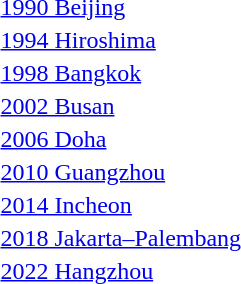<table>
<tr>
<td><a href='#'>1990 Beijing</a></td>
<td></td>
<td></td>
<td></td>
</tr>
<tr>
<td><a href='#'>1994 Hiroshima</a></td>
<td></td>
<td></td>
<td></td>
</tr>
<tr>
<td><a href='#'>1998 Bangkok</a></td>
<td></td>
<td></td>
<td></td>
</tr>
<tr>
<td><a href='#'>2002 Busan</a></td>
<td></td>
<td></td>
<td></td>
</tr>
<tr>
<td><a href='#'>2006 Doha</a></td>
<td></td>
<td></td>
<td></td>
</tr>
<tr>
<td><a href='#'>2010 Guangzhou</a></td>
<td></td>
<td></td>
<td></td>
</tr>
<tr>
<td><a href='#'>2014 Incheon</a></td>
<td></td>
<td></td>
<td></td>
</tr>
<tr>
<td><a href='#'>2018 Jakarta–Palembang</a></td>
<td></td>
<td></td>
<td></td>
</tr>
<tr>
<td><a href='#'>2022 Hangzhou</a></td>
<td></td>
<td></td>
<td></td>
</tr>
</table>
